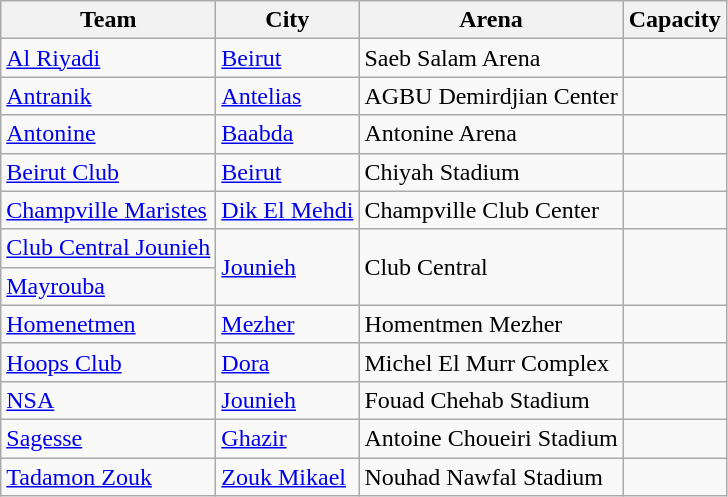<table class="wikitable sortable">
<tr>
<th>Team</th>
<th>City</th>
<th>Arena</th>
<th>Capacity</th>
</tr>
<tr>
<td><a href='#'>Al Riyadi</a></td>
<td><a href='#'>Beirut</a></td>
<td>Saeb Salam Arena</td>
<td align=center></td>
</tr>
<tr>
<td><a href='#'>Antranik</a></td>
<td><a href='#'>Antelias</a></td>
<td>AGBU Demirdjian Center</td>
<td align=center></td>
</tr>
<tr>
<td><a href='#'>Antonine</a></td>
<td><a href='#'>Baabda</a></td>
<td>Antonine Arena</td>
<td align=center></td>
</tr>
<tr>
<td><a href='#'>Beirut Club</a></td>
<td><a href='#'>Beirut</a></td>
<td>Chiyah Stadium</td>
<td align=center></td>
</tr>
<tr>
<td><a href='#'>Champville Maristes</a></td>
<td><a href='#'>Dik El Mehdi</a></td>
<td>Champville Club Center</td>
<td align=center></td>
</tr>
<tr>
<td><a href='#'>Club Central Jounieh</a></td>
<td rowspan=2><a href='#'>Jounieh</a></td>
<td rowspan=2>Club Central</td>
<td rowspan=2 align=center></td>
</tr>
<tr>
<td><a href='#'>Mayrouba</a></td>
</tr>
<tr>
<td><a href='#'>Homenetmen</a></td>
<td><a href='#'>Mezher</a></td>
<td>Homentmen Mezher</td>
<td align=center></td>
</tr>
<tr>
<td><a href='#'>Hoops Club</a></td>
<td><a href='#'>Dora</a></td>
<td>Michel El Murr Complex</td>
<td align=center></td>
</tr>
<tr>
<td><a href='#'>NSA</a></td>
<td><a href='#'>Jounieh</a></td>
<td>Fouad Chehab Stadium</td>
<td align=center></td>
</tr>
<tr>
<td><a href='#'>Sagesse</a></td>
<td><a href='#'>Ghazir</a></td>
<td>Antoine Choueiri Stadium</td>
<td align=center></td>
</tr>
<tr>
<td><a href='#'>Tadamon Zouk</a></td>
<td><a href='#'>Zouk Mikael</a></td>
<td>Nouhad Nawfal Stadium</td>
<td align=center></td>
</tr>
</table>
